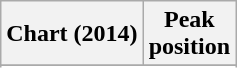<table class="wikitable sortable plainrowheaders">
<tr>
<th>Chart (2014)</th>
<th>Peak<br>position</th>
</tr>
<tr>
</tr>
<tr>
</tr>
<tr>
</tr>
<tr>
</tr>
</table>
